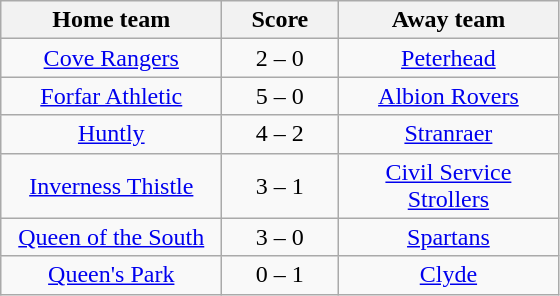<table class="wikitable" style="text-align: center">
<tr>
<th width=140>Home team</th>
<th width=70>Score</th>
<th width=140>Away team</th>
</tr>
<tr>
<td><a href='#'>Cove Rangers</a></td>
<td>2 – 0</td>
<td><a href='#'>Peterhead</a></td>
</tr>
<tr>
<td><a href='#'>Forfar Athletic</a></td>
<td>5 – 0</td>
<td><a href='#'>Albion Rovers</a></td>
</tr>
<tr>
<td><a href='#'>Huntly</a></td>
<td>4 – 2</td>
<td><a href='#'>Stranraer</a></td>
</tr>
<tr>
<td><a href='#'>Inverness Thistle</a></td>
<td>3 – 1</td>
<td><a href='#'>Civil Service Strollers</a></td>
</tr>
<tr>
<td><a href='#'>Queen of the South</a></td>
<td>3 – 0</td>
<td><a href='#'>Spartans</a></td>
</tr>
<tr>
<td><a href='#'>Queen's Park</a></td>
<td>0 – 1</td>
<td><a href='#'>Clyde</a></td>
</tr>
</table>
